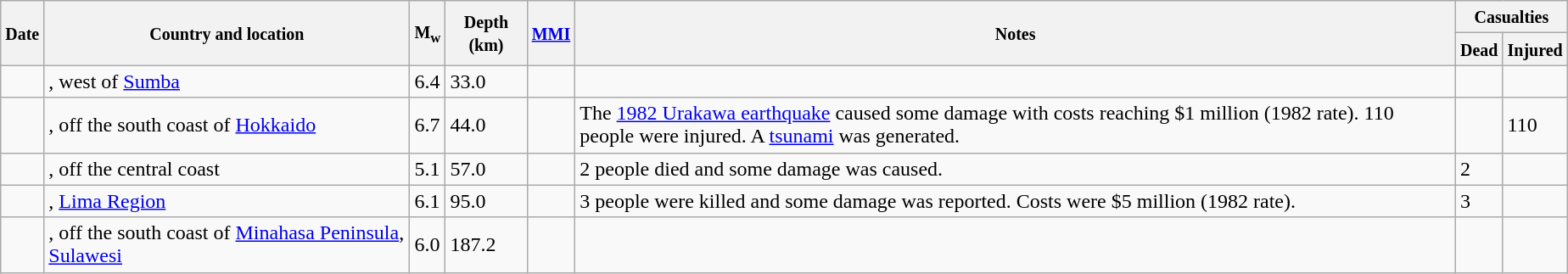<table class="wikitable sortable sort-under" style="border:1px black;  margin-left:1em;">
<tr>
<th rowspan="2"><small>Date</small></th>
<th rowspan="2" style="width: 280px"><small>Country and location</small></th>
<th rowspan="2"><small>M<sub>w</sub></small></th>
<th rowspan="2"><small>Depth (km)</small></th>
<th rowspan="2"><small><a href='#'>MMI</a></small></th>
<th rowspan="2" class="unsortable"><small>Notes</small></th>
<th colspan="2"><small>Casualties</small></th>
</tr>
<tr>
<th><small>Dead</small></th>
<th><small>Injured</small></th>
</tr>
<tr>
<td></td>
<td>, west of <a href='#'>Sumba</a></td>
<td>6.4</td>
<td>33.0</td>
<td></td>
<td></td>
<td></td>
<td></td>
</tr>
<tr>
<td></td>
<td>, off the south coast of <a href='#'>Hokkaido</a></td>
<td>6.7</td>
<td>44.0</td>
<td></td>
<td>The <a href='#'>1982 Urakawa earthquake</a> caused some damage with costs reaching $1 million (1982 rate). 110 people were injured. A <a href='#'>tsunami</a> was generated.</td>
<td></td>
<td>110</td>
</tr>
<tr>
<td></td>
<td>, off the central coast</td>
<td>5.1</td>
<td>57.0</td>
<td></td>
<td>2 people died and some damage was caused.</td>
<td>2</td>
<td></td>
</tr>
<tr>
<td></td>
<td>, <a href='#'>Lima Region</a></td>
<td>6.1</td>
<td>95.0</td>
<td></td>
<td>3 people were killed and some damage was reported. Costs were $5 million (1982 rate).</td>
<td>3</td>
<td></td>
</tr>
<tr>
<td></td>
<td>, off the south coast of <a href='#'>Minahasa Peninsula</a>, <a href='#'>Sulawesi</a></td>
<td>6.0</td>
<td>187.2</td>
<td></td>
<td></td>
<td></td>
<td></td>
</tr>
</table>
